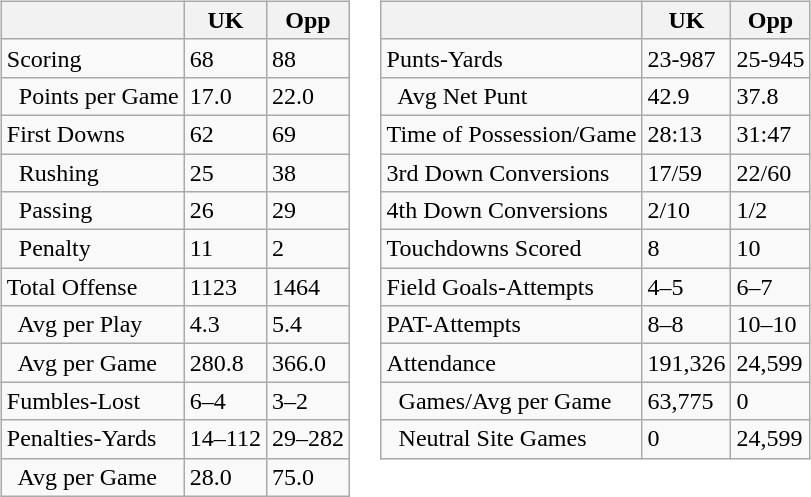<table>
<tr>
<td valign="top"><br><table class="wikitable" style="white-space:nowrap;">
<tr>
<th></th>
<th>UK</th>
<th>Opp</th>
</tr>
<tr>
<td>Scoring</td>
<td>68</td>
<td>88</td>
</tr>
<tr>
<td>  Points per Game</td>
<td>17.0</td>
<td>22.0</td>
</tr>
<tr>
<td>First Downs</td>
<td>62</td>
<td>69</td>
</tr>
<tr>
<td>  Rushing</td>
<td>25</td>
<td>38</td>
</tr>
<tr>
<td>  Passing</td>
<td>26</td>
<td>29</td>
</tr>
<tr>
<td>  Penalty</td>
<td>11</td>
<td>2</td>
</tr>
<tr>
<td>Total Offense</td>
<td>1123</td>
<td>1464</td>
</tr>
<tr>
<td>  Avg per Play</td>
<td>4.3</td>
<td>5.4</td>
</tr>
<tr>
<td>  Avg per Game</td>
<td>280.8</td>
<td>366.0</td>
</tr>
<tr>
<td>Fumbles-Lost</td>
<td>6–4</td>
<td>3–2</td>
</tr>
<tr>
<td>Penalties-Yards</td>
<td>14–112</td>
<td>29–282</td>
</tr>
<tr>
<td>  Avg per Game</td>
<td>28.0</td>
<td>75.0</td>
</tr>
</table>
</td>
<td valign="top"><br><table class="wikitable" style="white-space:nowrap;">
<tr>
<th></th>
<th>UK</th>
<th>Opp</th>
</tr>
<tr>
<td>Punts-Yards</td>
<td>23-987</td>
<td>25-945</td>
</tr>
<tr>
<td>  Avg Net Punt</td>
<td>42.9</td>
<td>37.8</td>
</tr>
<tr>
<td>Time of Possession/Game</td>
<td>28:13</td>
<td>31:47</td>
</tr>
<tr>
<td>3rd Down Conversions</td>
<td>17/59</td>
<td>22/60</td>
</tr>
<tr>
<td>4th Down Conversions</td>
<td>2/10</td>
<td>1/2</td>
</tr>
<tr>
<td>Touchdowns Scored</td>
<td>8</td>
<td>10</td>
</tr>
<tr>
<td>Field Goals-Attempts</td>
<td>4–5</td>
<td>6–7</td>
</tr>
<tr>
<td>PAT-Attempts</td>
<td>8–8</td>
<td>10–10</td>
</tr>
<tr>
<td>Attendance</td>
<td>191,326</td>
<td>24,599</td>
</tr>
<tr>
<td>  Games/Avg per Game</td>
<td>63,775</td>
<td>0</td>
</tr>
<tr>
<td>  Neutral Site Games</td>
<td>0</td>
<td>24,599</td>
</tr>
</table>
</td>
</tr>
</table>
